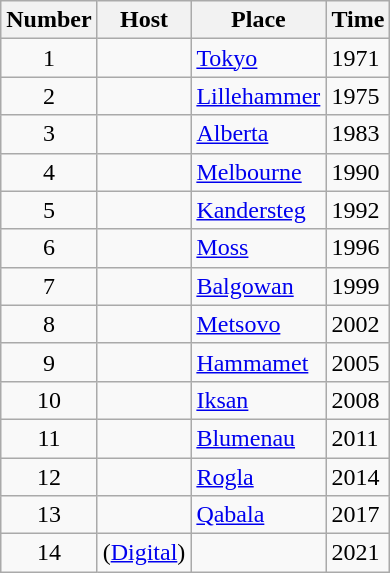<table class=wikitable border=1>
<tr>
<th>Number</th>
<th>Host</th>
<th>Place</th>
<th>Time</th>
</tr>
<tr>
<td align=center>1</td>
<td></td>
<td><a href='#'>Tokyo</a></td>
<td>1971</td>
</tr>
<tr>
<td align=center>2</td>
<td></td>
<td><a href='#'>Lillehammer</a></td>
<td>1975</td>
</tr>
<tr>
<td align=center>3</td>
<td></td>
<td><a href='#'>Alberta</a></td>
<td>1983</td>
</tr>
<tr>
<td align=center>4</td>
<td></td>
<td><a href='#'>Melbourne</a></td>
<td>1990</td>
</tr>
<tr>
<td align=center>5</td>
<td></td>
<td><a href='#'>Kandersteg</a></td>
<td>1992</td>
</tr>
<tr>
<td align=center>6</td>
<td></td>
<td><a href='#'>Moss</a></td>
<td>1996</td>
</tr>
<tr>
<td align=center>7</td>
<td></td>
<td><a href='#'>Balgowan</a></td>
<td>1999</td>
</tr>
<tr>
<td align=center>8</td>
<td></td>
<td><a href='#'>Metsovo</a></td>
<td>2002</td>
</tr>
<tr>
<td align=center>9</td>
<td></td>
<td><a href='#'>Hammamet</a></td>
<td>2005</td>
</tr>
<tr>
<td align=center>10</td>
<td></td>
<td><a href='#'>Iksan</a></td>
<td>2008</td>
</tr>
<tr>
<td align=center>11</td>
<td></td>
<td><a href='#'>Blumenau</a></td>
<td>2011</td>
</tr>
<tr>
<td align=center>12</td>
<td></td>
<td><a href='#'>Rogla</a></td>
<td>2014</td>
</tr>
<tr>
<td align=center>13</td>
<td></td>
<td><a href='#'>Qabala</a></td>
<td>2017</td>
</tr>
<tr>
<td align=center>14</td>
<td>(<a href='#'>Digital</a>)</td>
<td></td>
<td>2021</td>
</tr>
</table>
